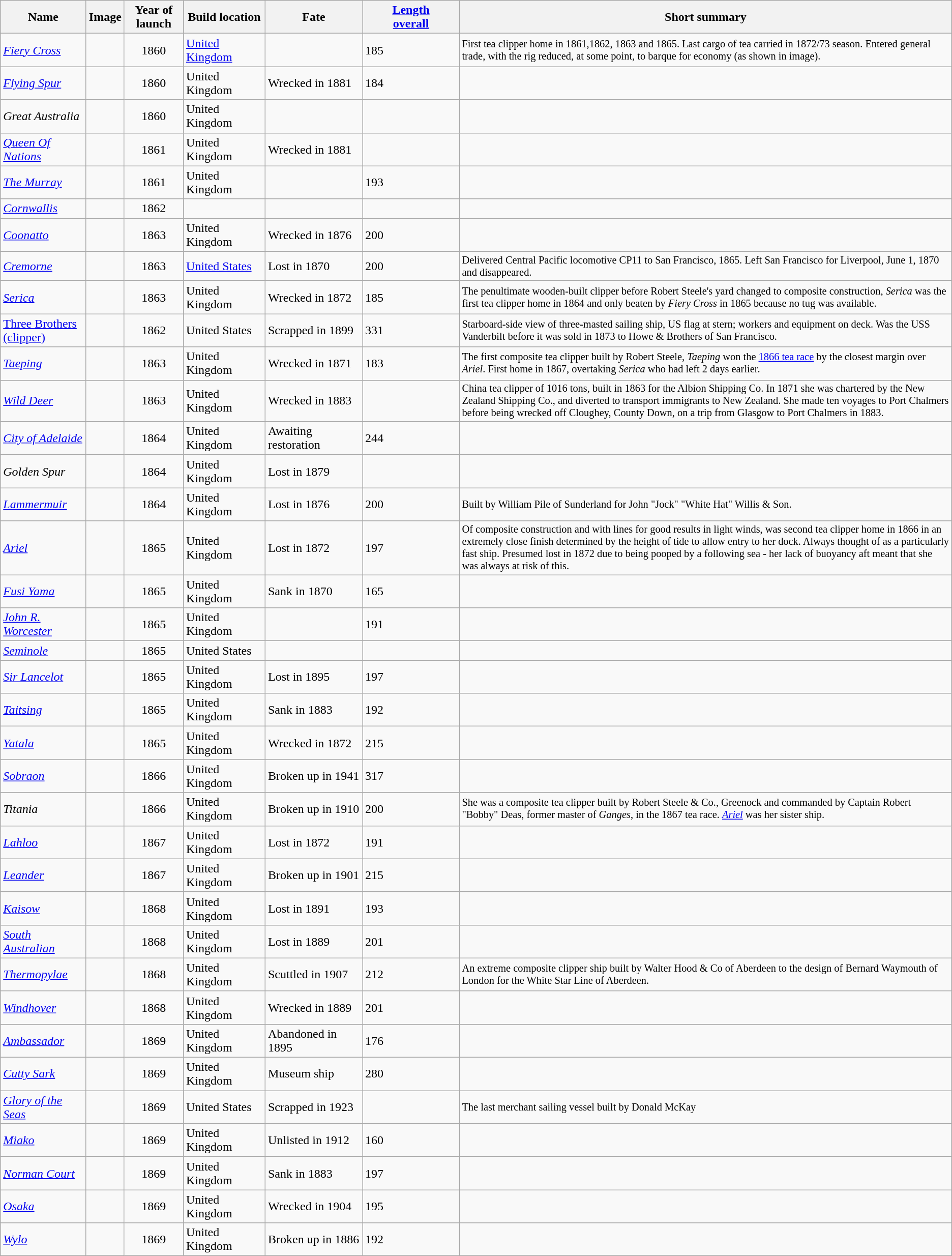<table class="sortable wikitable">
<tr>
<th>Name</th>
<th class="unsortable">Image</th>
<th width=70pt>Year of launch</th>
<th width=100pt>Build location</th>
<th width=120pt>Fate</th>
<th width=120pt><a href='#'>Length<br>overall</a> </th>
<th class="unsortable">Short summary</th>
</tr>
<tr>
<td><a href='#'><em>Fiery Cross</em></a></td>
<td></td>
<td align="center">1860</td>
<td><a href='#'>United Kingdom</a><br></td>
<td></td>
<td><span>185</span> </td>
<td style="font-size: 85%">First tea clipper home in 1861,1862, 1863 and 1865. Last cargo of tea carried in 1872/73 season. Entered general trade, with the rig reduced, at some point, to barque for economy (as shown in image).</td>
</tr>
<tr>
<td><a href='#'><em>Flying Spur</em></a></td>
<td></td>
<td align="center">1860</td>
<td>United Kingdom<br></td>
<td>Wrecked in 1881</td>
<td><span>184</span> </td>
<td style="font-size: 85%"></td>
</tr>
<tr>
<td><em>Great Australia</em></td>
<td></td>
<td align="center">1860</td>
<td>United Kingdom<br></td>
<td></td>
<td></td>
<td style="font-size: 85%"></td>
</tr>
<tr>
<td><a href='#'><em>Queen Of Nations</em></a></td>
<td></td>
<td align="center">1861</td>
<td>United Kingdom<br></td>
<td>Wrecked in 1881</td>
<td></td>
<td style="font-size: 85%"></td>
</tr>
<tr>
<td><a href='#'><em>The Murray</em></a></td>
<td></td>
<td align="center">1861</td>
<td>United Kingdom<br></td>
<td></td>
<td><span>193</span> </td>
<td style="font-size: 85%"></td>
</tr>
<tr>
<td><a href='#'><em>Cornwallis</em></a></td>
<td></td>
<td align="center">1862</td>
<td></td>
<td></td>
<td></td>
<td style="font-size: 85%"></td>
</tr>
<tr>
<td><a href='#'><em>Coonatto</em></a></td>
<td></td>
<td align="center">1863</td>
<td>United Kingdom<br></td>
<td>Wrecked in 1876</td>
<td><span>200</span> </td>
<td style="font-size: 85%"></td>
</tr>
<tr>
<td><a href='#'><em>Cremorne</em></a></td>
<td></td>
<td align="center">1863</td>
<td><a href='#'>United States</a><br></td>
<td>Lost in 1870</td>
<td><span>200</span> </td>
<td style="font-size: 85%">Delivered Central Pacific locomotive CP11 to San Francisco, 1865. Left San Francisco for Liverpool, June 1, 1870 and disappeared.</td>
</tr>
<tr>
<td><a href='#'><em>Serica</em></a></td>
<td></td>
<td align="center">1863</td>
<td>United Kingdom<br></td>
<td>Wrecked in 1872</td>
<td><span>185</span> </td>
<td style="font-size: 85%">The penultimate wooden-built clipper before Robert Steele's yard changed to composite construction, <em>Serica</em> was the first tea clipper home in 1864 and only beaten by <em>Fiery Cross</em> in 1865 because no tug was available.</td>
</tr>
<tr>
<td><a href='#'>Three Brothers (clipper)</a></td>
<td></td>
<td align="center">1862</td>
<td>United States<br></td>
<td>Scrapped in 1899</td>
<td><span>331</span> </td>
<td style="font-size: 85%">Starboard-side view of three-masted sailing ship, US flag at stern; workers and equipment on deck. Was the USS Vanderbilt before it was sold in 1873 to Howe & Brothers of San Francisco.</td>
</tr>
<tr>
<td><em><a href='#'>Taeping</a></em></td>
<td></td>
<td align="center">1863</td>
<td>United Kingdom<br></td>
<td>Wrecked in 1871</td>
<td><span>183</span> </td>
<td style="font-size: 85%">The first composite tea clipper built by Robert Steele, <em>Taeping</em> won the <a href='#'>1866 tea race</a> by the closest margin over <em>Ariel</em>. First home in 1867, overtaking <em>Serica</em> who had left 2 days earlier.</td>
</tr>
<tr>
<td><a href='#'><em>Wild Deer</em></a></td>
<td></td>
<td align="center">1863</td>
<td>United Kingdom<br></td>
<td>Wrecked in 1883</td>
<td></td>
<td style="font-size: 85%">China tea clipper of 1016 tons, built in 1863 for the Albion Shipping Co. In 1871 she was chartered by the New Zealand Shipping Co., and diverted to transport immigrants to New Zealand. She made ten voyages to Port Chalmers before being wrecked off Cloughey, County Down, on a trip from Glasgow to Port Chalmers in 1883.</td>
</tr>
<tr>
<td><a href='#'><em>City of Adelaide</em></a></td>
<td></td>
<td align="center">1864</td>
<td>United Kingdom<br></td>
<td>Awaiting restoration</td>
<td><span>244</span> </td>
<td style="font-size: 85%"></td>
</tr>
<tr>
<td><em>Golden Spur</em></td>
<td></td>
<td align="center">1864</td>
<td>United Kingdom<br></td>
<td>Lost in 1879</td>
<td></td>
<td style="font-size: 85%"></td>
</tr>
<tr>
<td><a href='#'><em>Lammermuir</em></a></td>
<td></td>
<td align="center">1864</td>
<td>United Kingdom<br></td>
<td>Lost in 1876</td>
<td><span>200</span> </td>
<td style="font-size: 85%">Built by William Pile of Sunderland for John "Jock" "White Hat" Willis & Son.</td>
</tr>
<tr>
<td><a href='#'><em>Ariel</em></a></td>
<td></td>
<td align="center">1865</td>
<td>United Kingdom<br></td>
<td>Lost in 1872</td>
<td><span>197</span> </td>
<td style="font-size: 85%">Of composite construction and with lines for good results in light winds, was second tea clipper home in 1866 in an extremely close finish determined by the height of tide to allow entry to her dock. Always thought of as a particularly fast ship. Presumed lost in 1872 due to being pooped by a following sea - her lack of buoyancy aft meant that she was always at risk of this.</td>
</tr>
<tr>
<td><em><a href='#'>Fusi Yama</a></em></td>
<td></td>
<td align="center">1865</td>
<td>United Kingdom<br></td>
<td>Sank in 1870</td>
<td><span>165</span> </td>
<td style="font-size: 85%"></td>
</tr>
<tr>
<td><em><a href='#'>John R. Worcester</a></em></td>
<td></td>
<td align="center">1865</td>
<td>United Kingdom<br></td>
<td></td>
<td><span>191</span> </td>
<td style="font-size: 85%"></td>
</tr>
<tr>
<td><a href='#'><em>Seminole</em></a></td>
<td></td>
<td align="center">1865</td>
<td>United States<br></td>
<td></td>
<td></td>
<td style="font-size: 85%"></td>
</tr>
<tr>
<td><a href='#'><em>Sir Lancelot</em></a></td>
<td></td>
<td align="center">1865</td>
<td>United Kingdom<br></td>
<td>Lost in 1895</td>
<td><span>197</span> </td>
<td style="font-size: 85%"></td>
</tr>
<tr>
<td><a href='#'><em>Taitsing</em></a></td>
<td></td>
<td align="center">1865</td>
<td>United Kingdom<br></td>
<td>Sank in 1883</td>
<td><span>192</span> </td>
<td style="font-size: 85%"></td>
</tr>
<tr>
<td><a href='#'><em>Yatala</em></a></td>
<td></td>
<td align="center">1865</td>
<td>United Kingdom<br></td>
<td>Wrecked in 1872</td>
<td><span>215</span> </td>
<td style="font-size: 85%"></td>
</tr>
<tr>
<td><a href='#'><em>Sobraon</em></a></td>
<td></td>
<td align="center">1866</td>
<td>United Kingdom<br></td>
<td>Broken up in 1941</td>
<td><span>317</span> </td>
<td style="font-size: 85%"></td>
</tr>
<tr>
<td><em>Titania</em></td>
<td></td>
<td align="center">1866</td>
<td>United Kingdom<br></td>
<td>Broken up in 1910</td>
<td><span>200</span> </td>
<td style="font-size: 85%">She was a composite tea clipper built by Robert Steele & Co., Greenock and commanded by Captain Robert "Bobby" Deas, former master of <em>Ganges</em>, in the 1867 tea race. <a href='#'><em>Ariel</em></a> was her sister ship.</td>
</tr>
<tr>
<td><a href='#'><em>Lahloo</em></a></td>
<td></td>
<td align="center">1867</td>
<td>United Kingdom<br></td>
<td>Lost in 1872</td>
<td><span>191</span> </td>
<td style="font-size: 85%"></td>
</tr>
<tr>
<td><a href='#'><em>Leander</em></a></td>
<td></td>
<td align="center">1867</td>
<td>United Kingdom<br></td>
<td>Broken up in 1901</td>
<td><span>215</span> </td>
<td style="font-size: 85%"></td>
</tr>
<tr>
<td><a href='#'><em>Kaisow</em></a></td>
<td></td>
<td align="center">1868</td>
<td>United Kingdom<br></td>
<td>Lost in 1891</td>
<td><span>193</span> </td>
<td style="font-size: 85%"></td>
</tr>
<tr>
<td><a href='#'><em>South Australian</em></a></td>
<td></td>
<td align="center">1868</td>
<td>United Kingdom<br></td>
<td>Lost in 1889</td>
<td><span>201</span> </td>
<td style="font-size: 85%"></td>
</tr>
<tr>
<td><a href='#'><em>Thermopylae</em></a></td>
<td></td>
<td align="center">1868</td>
<td>United Kingdom<br></td>
<td>Scuttled in 1907</td>
<td><span>212</span> </td>
<td style="font-size: 85%">An extreme composite clipper ship built by Walter Hood & Co of Aberdeen to the design of Bernard Waymouth of London for the White Star Line of Aberdeen.</td>
</tr>
<tr>
<td><a href='#'><em>Windhover</em></a></td>
<td></td>
<td align="center">1868</td>
<td>United Kingdom<br></td>
<td>Wrecked in 1889</td>
<td><span>201</span> </td>
<td style="font-size: 85%"></td>
</tr>
<tr>
<td><a href='#'><em>Ambassador</em></a></td>
<td></td>
<td align="center">1869</td>
<td>United Kingdom<br></td>
<td>Abandoned in 1895</td>
<td><span>176</span> </td>
<td style="font-size: 85%"></td>
</tr>
<tr>
<td><em><a href='#'>Cutty Sark</a></em></td>
<td></td>
<td align="center">1869</td>
<td>United Kingdom<br></td>
<td>Museum ship<br></td>
<td><span>280</span> </td>
<td style="font-size: 85%"></td>
</tr>
<tr>
<td><a href='#'><em>Glory of the Seas</em></a></td>
<td></td>
<td align="center">1869</td>
<td>United States<br></td>
<td>Scrapped in 1923</td>
<td></td>
<td style="font-size: 85%">The last merchant sailing vessel built by Donald McKay</td>
</tr>
<tr>
<td><a href='#'><em>Miako</em></a></td>
<td></td>
<td align="center">1869</td>
<td>United Kingdom<br></td>
<td>Unlisted in 1912</td>
<td><span>160</span> </td>
<td style="font-size: 85%"></td>
</tr>
<tr>
<td><a href='#'><em>Norman Court</em></a></td>
<td></td>
<td align="center">1869</td>
<td>United Kingdom<br></td>
<td>Sank in 1883</td>
<td><span>197</span> </td>
<td style="font-size: 85%"></td>
</tr>
<tr>
<td><a href='#'><em>Osaka</em></a></td>
<td></td>
<td align="center">1869</td>
<td>United Kingdom<br></td>
<td>Wrecked in 1904</td>
<td><span>195</span> </td>
<td style="font-size: 85%"></td>
</tr>
<tr>
<td><a href='#'><em>Wylo</em></a></td>
<td></td>
<td align="center">1869</td>
<td>United Kingdom<br></td>
<td>Broken up in 1886</td>
<td><span>192</span> </td>
<td style="font-size: 85%"></td>
</tr>
</table>
